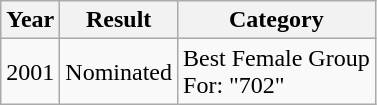<table class="wikitable">
<tr ">
<th align="left">Year</th>
<th style="text-align:center;">Result</th>
<th style="text-align:center;">Category</th>
</tr>
<tr>
<td align="left">2001</td>
<td style="text-align:center;">Nominated</td>
<td align="left">Best Female Group <br> For: "702"</td>
</tr>
</table>
